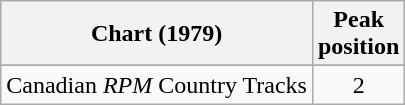<table class="wikitable sortable">
<tr>
<th>Chart (1979)</th>
<th>Peak<br>position</th>
</tr>
<tr>
</tr>
<tr>
<td>Canadian <em>RPM</em> Country Tracks</td>
<td align="center">2</td>
</tr>
</table>
